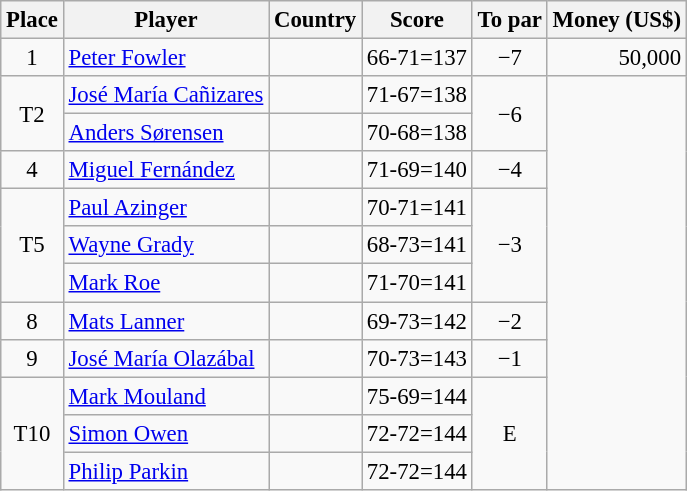<table class="wikitable" style="font-size:95%;">
<tr>
<th>Place</th>
<th>Player</th>
<th>Country</th>
<th>Score</th>
<th>To par</th>
<th>Money (US$)</th>
</tr>
<tr>
<td align=center>1</td>
<td><a href='#'>Peter Fowler</a></td>
<td></td>
<td>66-71=137</td>
<td align=center>−7</td>
<td align=right>50,000</td>
</tr>
<tr>
<td rowspan=2 align=center>T2</td>
<td><a href='#'>José María Cañizares</a></td>
<td></td>
<td>71-67=138</td>
<td rowspan=2 align=center>−6</td>
<td rowspan="11" align="right"></td>
</tr>
<tr>
<td><a href='#'>Anders Sørensen</a></td>
<td></td>
<td>70-68=138</td>
</tr>
<tr>
<td align=center>4</td>
<td><a href='#'>Miguel Fernández</a></td>
<td></td>
<td>71-69=140</td>
<td align=center>−4</td>
</tr>
<tr>
<td rowspan=3 align=center>T5</td>
<td><a href='#'>Paul Azinger</a></td>
<td></td>
<td>70-71=141</td>
<td rowspan=3 align=center>−3</td>
</tr>
<tr>
<td><a href='#'>Wayne Grady</a></td>
<td></td>
<td>68-73=141</td>
</tr>
<tr>
<td><a href='#'>Mark Roe</a></td>
<td></td>
<td>71-70=141</td>
</tr>
<tr>
<td align=center>8</td>
<td><a href='#'>Mats Lanner</a></td>
<td></td>
<td>69-73=142</td>
<td align=center>−2</td>
</tr>
<tr>
<td align=center>9</td>
<td><a href='#'>José María Olazábal</a></td>
<td></td>
<td>70-73=143</td>
<td align=center>−1</td>
</tr>
<tr>
<td rowspan=3 align=center>T10</td>
<td><a href='#'>Mark Mouland</a></td>
<td></td>
<td>75-69=144</td>
<td rowspan=3 align=center>E</td>
</tr>
<tr>
<td><a href='#'>Simon Owen</a></td>
<td></td>
<td>72-72=144</td>
</tr>
<tr>
<td><a href='#'>Philip Parkin</a></td>
<td></td>
<td>72-72=144</td>
</tr>
</table>
